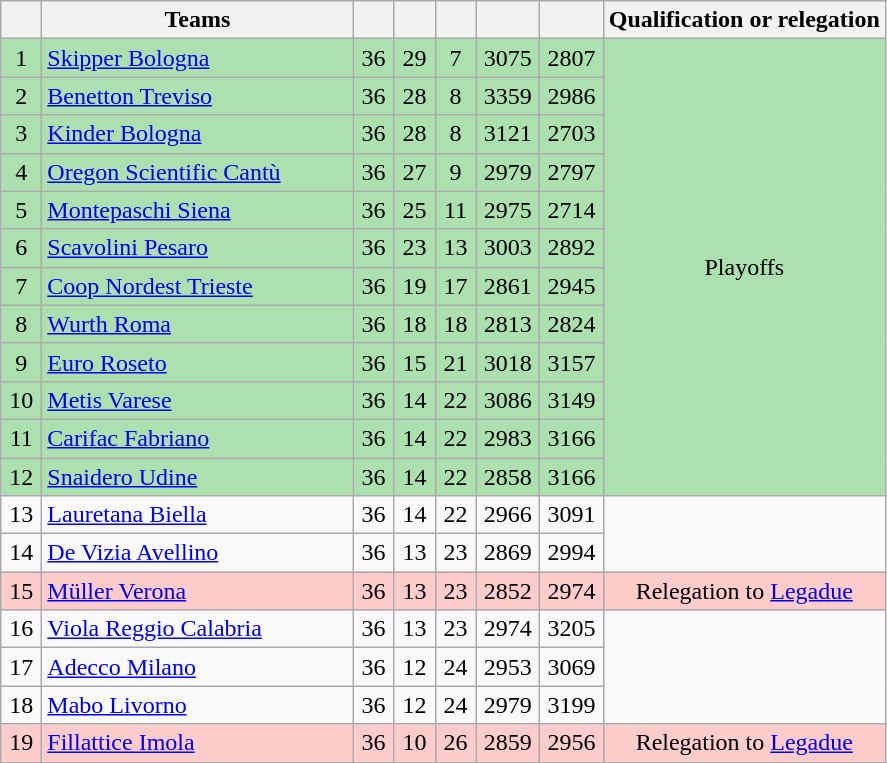<table class="wikitable" style="text-align: center;">
<tr>
<th width=20></th>
<th ! width=200>Teams</th>
<th width=20></th>
<th width=20></th>
<th width=20></th>
<th width=35></th>
<th width=35></th>
<th>Qualification or relegation</th>
</tr>
<tr bgcolor=ACE1AF>
<td>1</td>
<td align="left"><a href='#'>Skipper Bologna</a></td>
<td>36</td>
<td>29</td>
<td>7</td>
<td>3075</td>
<td>2807</td>
<td rowspan=12 align="center">Playoffs</td>
</tr>
<tr bgcolor=ACE1AF>
<td>2</td>
<td align="left"><a href='#'>Benetton Treviso</a></td>
<td>36</td>
<td>28</td>
<td>8</td>
<td>3359</td>
<td>2986</td>
</tr>
<tr bgcolor=ACE1AF>
<td>3</td>
<td align="left"><a href='#'>Kinder Bologna</a></td>
<td>36</td>
<td>28</td>
<td>8</td>
<td>3121</td>
<td>2703</td>
</tr>
<tr bgcolor=ACE1AF>
<td>4</td>
<td align="left"><a href='#'>Oregon Scientific Cantù</a></td>
<td>36</td>
<td>27</td>
<td>9</td>
<td>2979</td>
<td>2797</td>
</tr>
<tr bgcolor=ACE1AF>
<td>5</td>
<td align="left"><a href='#'>Montepaschi Siena</a></td>
<td>36</td>
<td>25</td>
<td>11</td>
<td>2975</td>
<td>2714</td>
</tr>
<tr bgcolor=ACE1AF>
<td>6</td>
<td align="left"><a href='#'>Scavolini Pesaro</a></td>
<td>36</td>
<td>23</td>
<td>13</td>
<td>3003</td>
<td>2892</td>
</tr>
<tr bgcolor=ACE1AF>
<td>7</td>
<td align="left"><a href='#'>Coop Nordest Trieste</a></td>
<td>36</td>
<td>19</td>
<td>17</td>
<td>2861</td>
<td>2945</td>
</tr>
<tr bgcolor=ACE1AF>
<td>8</td>
<td align="left"><a href='#'>Wurth Roma</a></td>
<td>36</td>
<td>18</td>
<td>18</td>
<td>2813</td>
<td>2824</td>
</tr>
<tr bgcolor=ACE1AF>
<td>9</td>
<td align="left"><a href='#'>Euro Roseto</a></td>
<td>36</td>
<td>15</td>
<td>21</td>
<td>3018</td>
<td>3157</td>
</tr>
<tr bgcolor=ACE1AF>
<td>10</td>
<td align="left"><a href='#'>Metis Varese</a></td>
<td>36</td>
<td>14</td>
<td>22</td>
<td>3086</td>
<td>3149</td>
</tr>
<tr bgcolor=ACE1AF>
<td>11</td>
<td align="left"><a href='#'>Carifac Fabriano</a></td>
<td>36</td>
<td>14</td>
<td>22</td>
<td>2983</td>
<td>3166</td>
</tr>
<tr bgcolor=ACE1AF>
<td>12</td>
<td align="left"><a href='#'>Snaidero Udine</a></td>
<td>36</td>
<td>14</td>
<td>22</td>
<td>2858</td>
<td>3166</td>
</tr>
<tr>
<td>13</td>
<td align="left"><a href='#'>Lauretana Biella</a></td>
<td>36</td>
<td>14</td>
<td>22</td>
<td>2966</td>
<td>3091</td>
</tr>
<tr>
<td>14</td>
<td align="left"><a href='#'>De Vizia Avellino</a></td>
<td>36</td>
<td>13</td>
<td>23</td>
<td>2869</td>
<td>2994</td>
</tr>
<tr bgcolor=FFCCCC>
<td>15</td>
<td align="left"><a href='#'>Müller Verona</a></td>
<td>36</td>
<td>13</td>
<td>23</td>
<td>2852</td>
<td>2974</td>
<td rowspan=1 align="center">Relegation to <a href='#'>Legadue</a></td>
</tr>
<tr>
<td>16</td>
<td align="left"><a href='#'>Viola Reggio Calabria</a></td>
<td>36</td>
<td>13</td>
<td>23</td>
<td>2974</td>
<td>3205</td>
</tr>
<tr>
<td>17</td>
<td align="left"><a href='#'>Adecco Milano</a></td>
<td>36</td>
<td>12</td>
<td>24</td>
<td>2953</td>
<td>3069</td>
</tr>
<tr>
<td>18</td>
<td align="left"><a href='#'>Mabo Livorno</a></td>
<td>36</td>
<td>12</td>
<td>24</td>
<td>2979</td>
<td>3199</td>
</tr>
<tr bgcolor=FFCCCC>
<td>19</td>
<td align="left"><a href='#'>Fillattice Imola</a></td>
<td>36</td>
<td>10</td>
<td>26</td>
<td>2859</td>
<td>2956</td>
<td rowspan=1 align="center">Relegation to <a href='#'>Legadue</a></td>
</tr>
</table>
